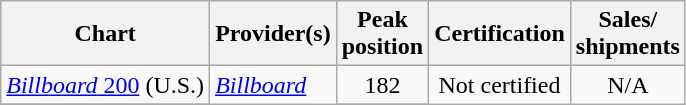<table class="wikitable">
<tr>
<th align="center">Chart</th>
<th align="center">Provider(s)</th>
<th align="center">Peak<br>position</th>
<th align="center">Certification</th>
<th align="center">Sales/<br>shipments</th>
</tr>
<tr>
<td align="left"><a href='#'><em>Billboard</em> 200</a> (U.S.)</td>
<td align="left" rowspan="5"><em><a href='#'>Billboard</a></em></td>
<td align="center">182</td>
<td align="center" rowspan="5">Not certified</td>
<td align="center" rowspan="5">N/A</td>
</tr>
<tr>
</tr>
</table>
